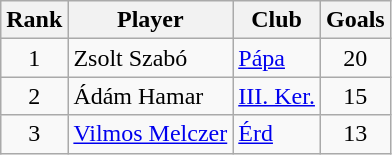<table class="wikitable" style="text-align:center">
<tr>
<th>Rank</th>
<th>Player</th>
<th>Club</th>
<th>Goals</th>
</tr>
<tr>
<td>1</td>
<td align="left"> Zsolt Szabó</td>
<td align="left"><a href='#'>Pápa</a></td>
<td>20</td>
</tr>
<tr>
<td>2</td>
<td align="left"> Ádám Hamar</td>
<td align="left"><a href='#'>III. Ker.</a></td>
<td>15</td>
</tr>
<tr>
<td>3</td>
<td align="left"> <a href='#'>Vilmos Melczer</a></td>
<td align="left"><a href='#'>Érd</a></td>
<td>13</td>
</tr>
</table>
